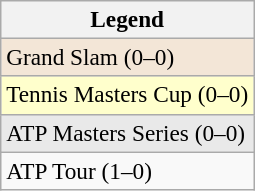<table class=wikitable style=font-size:97%>
<tr>
<th>Legend</th>
</tr>
<tr style="background:#f3e6d7;">
<td>Grand Slam (0–0)</td>
</tr>
<tr style="background:#ffc;">
<td>Tennis Masters Cup (0–0)</td>
</tr>
<tr style="background:#e9e9e9;">
<td>ATP Masters Series (0–0)</td>
</tr>
<tr>
<td>ATP Tour (1–0)</td>
</tr>
</table>
